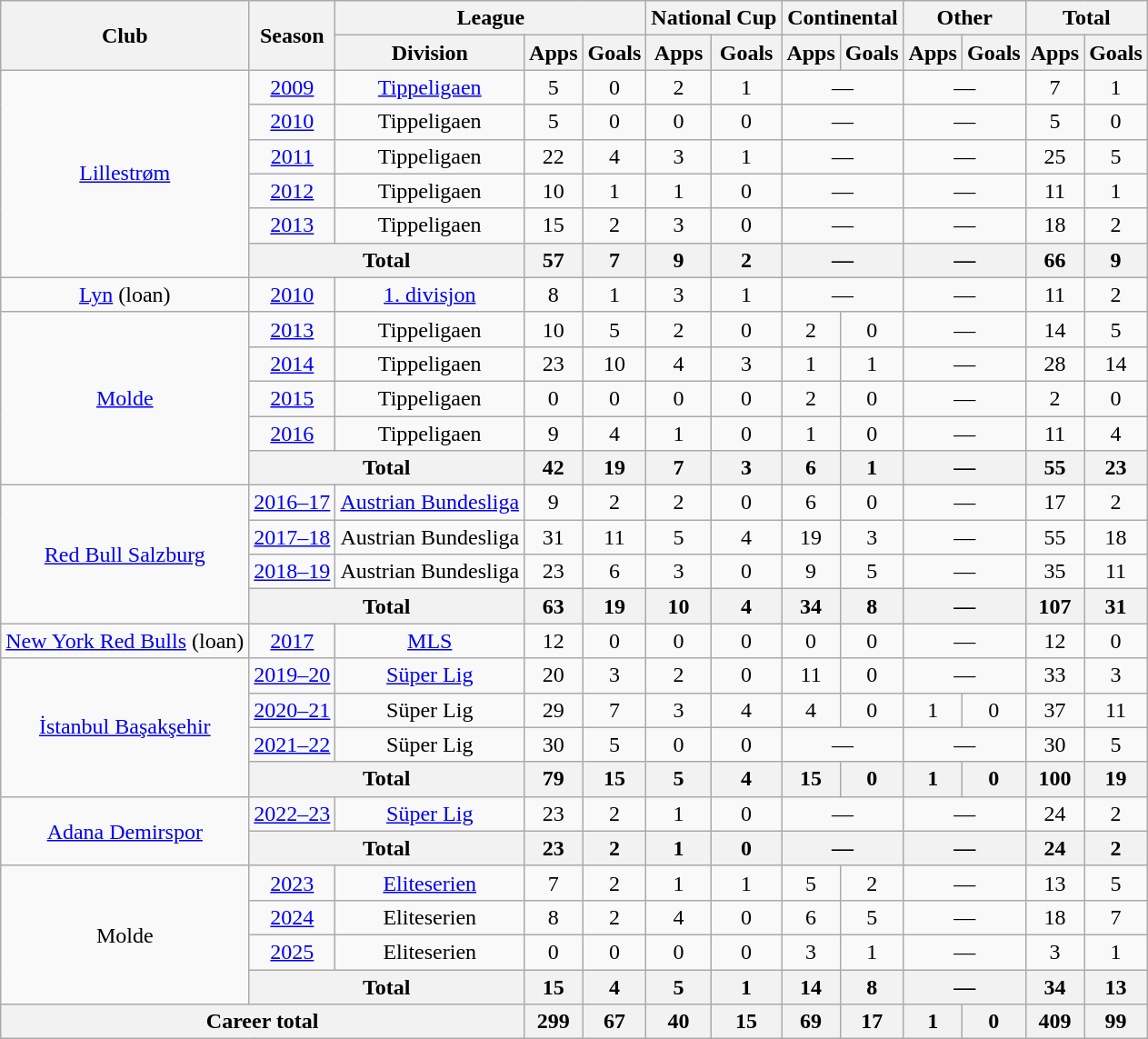<table class="wikitable" style="text-align: center;">
<tr>
<th rowspan="2">Club</th>
<th rowspan="2">Season</th>
<th colspan="3">League</th>
<th colspan="2">National Cup</th>
<th colspan="2">Continental</th>
<th colspan="2">Other</th>
<th colspan="2">Total</th>
</tr>
<tr>
<th>Division</th>
<th>Apps</th>
<th>Goals</th>
<th>Apps</th>
<th>Goals</th>
<th>Apps</th>
<th>Goals</th>
<th>Apps</th>
<th>Goals</th>
<th>Apps</th>
<th>Goals</th>
</tr>
<tr>
<td rowspan="6"><a href='#'>Lillestrøm</a></td>
<td><a href='#'>2009</a></td>
<td><a href='#'>Tippeligaen</a></td>
<td>5</td>
<td>0</td>
<td>2</td>
<td>1</td>
<td colspan="2">—</td>
<td colspan="2">—</td>
<td>7</td>
<td>1</td>
</tr>
<tr>
<td><a href='#'>2010</a></td>
<td>Tippeligaen</td>
<td>5</td>
<td>0</td>
<td>0</td>
<td>0</td>
<td colspan="2">—</td>
<td colspan="2">—</td>
<td>5</td>
<td>0</td>
</tr>
<tr>
<td><a href='#'>2011</a></td>
<td>Tippeligaen</td>
<td>22</td>
<td>4</td>
<td>3</td>
<td>1</td>
<td colspan="2">—</td>
<td colspan="2">—</td>
<td>25</td>
<td>5</td>
</tr>
<tr>
<td><a href='#'>2012</a></td>
<td>Tippeligaen</td>
<td>10</td>
<td>1</td>
<td>1</td>
<td>0</td>
<td colspan="2">—</td>
<td colspan="2">—</td>
<td>11</td>
<td>1</td>
</tr>
<tr>
<td><a href='#'>2013</a></td>
<td>Tippeligaen</td>
<td>15</td>
<td>2</td>
<td>3</td>
<td>0</td>
<td colspan="2">—</td>
<td colspan="2">—</td>
<td>18</td>
<td>2</td>
</tr>
<tr>
<th colspan="2">Total</th>
<th>57</th>
<th>7</th>
<th>9</th>
<th>2</th>
<th colspan="2">—</th>
<th colspan="2">—</th>
<th>66</th>
<th>9</th>
</tr>
<tr>
<td><a href='#'>Lyn</a> (loan)</td>
<td><a href='#'>2010</a></td>
<td><a href='#'>1. divisjon</a></td>
<td>8</td>
<td>1</td>
<td>3</td>
<td>1</td>
<td colspan="2">—</td>
<td colspan="2">—</td>
<td>11</td>
<td>2</td>
</tr>
<tr>
<td rowspan="5"><a href='#'>Molde</a></td>
<td><a href='#'>2013</a></td>
<td>Tippeligaen</td>
<td>10</td>
<td>5</td>
<td>2</td>
<td>0</td>
<td>2</td>
<td>0</td>
<td colspan="2">—</td>
<td>14</td>
<td>5</td>
</tr>
<tr>
<td><a href='#'>2014</a></td>
<td>Tippeligaen</td>
<td>23</td>
<td>10</td>
<td>4</td>
<td>3</td>
<td>1</td>
<td>1</td>
<td colspan="2">—</td>
<td>28</td>
<td>14</td>
</tr>
<tr>
<td><a href='#'>2015</a></td>
<td>Tippeligaen</td>
<td>0</td>
<td>0</td>
<td>0</td>
<td>0</td>
<td>2</td>
<td>0</td>
<td colspan="2">—</td>
<td>2</td>
<td>0</td>
</tr>
<tr>
<td><a href='#'>2016</a></td>
<td>Tippeligaen</td>
<td>9</td>
<td>4</td>
<td>1</td>
<td>0</td>
<td>1</td>
<td>0</td>
<td colspan="2">—</td>
<td>11</td>
<td>4</td>
</tr>
<tr>
<th colspan="2">Total</th>
<th>42</th>
<th>19</th>
<th>7</th>
<th>3</th>
<th>6</th>
<th>1</th>
<th colspan="2">—</th>
<th>55</th>
<th>23</th>
</tr>
<tr>
<td rowspan="4"><a href='#'>Red Bull Salzburg</a></td>
<td><a href='#'>2016–17</a></td>
<td><a href='#'>Austrian Bundesliga</a></td>
<td>9</td>
<td>2</td>
<td>2</td>
<td>0</td>
<td>6</td>
<td>0</td>
<td colspan="2">—</td>
<td>17</td>
<td>2</td>
</tr>
<tr>
<td><a href='#'>2017–18</a></td>
<td>Austrian Bundesliga</td>
<td>31</td>
<td>11</td>
<td>5</td>
<td>4</td>
<td>19</td>
<td>3</td>
<td colspan="2">—</td>
<td>55</td>
<td>18</td>
</tr>
<tr>
<td><a href='#'>2018–19</a></td>
<td>Austrian Bundesliga</td>
<td>23</td>
<td>6</td>
<td>3</td>
<td>0</td>
<td>9</td>
<td>5</td>
<td colspan="2">—</td>
<td>35</td>
<td>11</td>
</tr>
<tr>
<th colspan="2">Total</th>
<th>63</th>
<th>19</th>
<th>10</th>
<th>4</th>
<th>34</th>
<th>8</th>
<th colspan="2">—</th>
<th>107</th>
<th>31</th>
</tr>
<tr>
<td><a href='#'>New York Red Bulls</a> (loan)</td>
<td><a href='#'>2017</a></td>
<td><a href='#'>MLS</a></td>
<td>12</td>
<td>0</td>
<td>0</td>
<td>0</td>
<td>0</td>
<td>0</td>
<td colspan="2">—</td>
<td>12</td>
<td>0</td>
</tr>
<tr>
<td rowspan="4"><a href='#'>İstanbul Başakşehir</a></td>
<td><a href='#'>2019–20</a></td>
<td><a href='#'>Süper Lig</a></td>
<td>20</td>
<td>3</td>
<td>2</td>
<td>0</td>
<td>11</td>
<td>0</td>
<td colspan="2">—</td>
<td>33</td>
<td>3</td>
</tr>
<tr>
<td><a href='#'>2020–21</a></td>
<td>Süper Lig</td>
<td>29</td>
<td>7</td>
<td>3</td>
<td>4</td>
<td>4</td>
<td>0</td>
<td>1</td>
<td>0</td>
<td>37</td>
<td>11</td>
</tr>
<tr>
<td><a href='#'>2021–22</a></td>
<td>Süper Lig</td>
<td>30</td>
<td>5</td>
<td>0</td>
<td>0</td>
<td colspan="2">—</td>
<td colspan="2">—</td>
<td>30</td>
<td>5</td>
</tr>
<tr>
<th colspan="2">Total</th>
<th>79</th>
<th>15</th>
<th>5</th>
<th>4</th>
<th>15</th>
<th>0</th>
<th>1</th>
<th>0</th>
<th>100</th>
<th>19</th>
</tr>
<tr>
<td rowspan="2"><a href='#'>Adana Demirspor</a></td>
<td><a href='#'>2022–23</a></td>
<td><a href='#'>Süper Lig</a></td>
<td>23</td>
<td>2</td>
<td>1</td>
<td>0</td>
<td colspan="2">—</td>
<td colspan="2">—</td>
<td>24</td>
<td>2</td>
</tr>
<tr>
<th colspan="2">Total</th>
<th>23</th>
<th>2</th>
<th>1</th>
<th>0</th>
<th colspan="2">—</th>
<th colspan="2">—</th>
<th>24</th>
<th>2</th>
</tr>
<tr>
<td rowspan="4">Molde</td>
<td><a href='#'>2023</a></td>
<td><a href='#'>Eliteserien</a></td>
<td>7</td>
<td>2</td>
<td>1</td>
<td>1</td>
<td>5</td>
<td>2</td>
<td colspan="2">—</td>
<td>13</td>
<td>5</td>
</tr>
<tr>
<td><a href='#'>2024</a></td>
<td>Eliteserien</td>
<td>8</td>
<td>2</td>
<td>4</td>
<td>0</td>
<td>6</td>
<td>5</td>
<td colspan="2">—</td>
<td>18</td>
<td>7</td>
</tr>
<tr>
<td><a href='#'>2025</a></td>
<td>Eliteserien</td>
<td>0</td>
<td>0</td>
<td>0</td>
<td>0</td>
<td>3</td>
<td>1</td>
<td colspan="2">—</td>
<td>3</td>
<td>1</td>
</tr>
<tr>
<th colspan="2">Total</th>
<th>15</th>
<th>4</th>
<th>5</th>
<th>1</th>
<th>14</th>
<th>8</th>
<th colspan="2">—</th>
<th>34</th>
<th>13</th>
</tr>
<tr>
<th colspan="3">Career total</th>
<th>299</th>
<th>67</th>
<th>40</th>
<th>15</th>
<th>69</th>
<th>17</th>
<th>1</th>
<th>0</th>
<th>409</th>
<th>99</th>
</tr>
</table>
